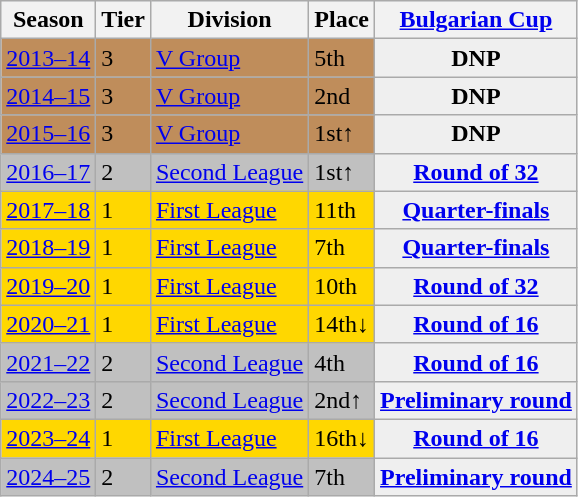<table class="wikitable">
<tr style="background:#f0f6fa;">
<th><strong>Season</strong></th>
<th><strong>Tier</strong></th>
<th><strong>Division</strong></th>
<th><strong>Place</strong></th>
<th><strong><a href='#'>Bulgarian Cup</a></strong></th>
</tr>
<tr>
<td style="background:#BF8D5B;"><a href='#'>2013–14</a></td>
<td style="background:#BF8D5B;">3</td>
<td style="background:#BF8D5B;"><a href='#'>V Group</a></td>
<td style="background:#BF8D5B;">5th</td>
<th style="background:#efefef;">DNP</th>
</tr>
<tr>
<td style="background:#BF8D5B;"><a href='#'>2014–15</a></td>
<td style="background:#BF8D5B;">3</td>
<td style="background:#BF8D5B;"><a href='#'>V Group</a></td>
<td style="background:#BF8D5B;">2nd</td>
<th style="background:#efefef;">DNP</th>
</tr>
<tr>
<td style="background:#BF8D5B;"><a href='#'>2015–16</a></td>
<td style="background:#BF8D5B;">3</td>
<td style="background:#BF8D5B;"><a href='#'>V Group</a></td>
<td style="background:#BF8D5B;">1st↑</td>
<th style="background:#efefef;">DNP</th>
</tr>
<tr>
<td style="background:Silver;"><a href='#'>2016–17</a></td>
<td style="background:Silver;">2</td>
<td style="background:Silver;"><a href='#'>Second League</a></td>
<td style="background:Silver;">1st↑</td>
<th style="background:#efefef;"><a href='#'>Round of 32</a></th>
</tr>
<tr>
<td style="background:Gold;"><a href='#'>2017–18</a></td>
<td style="background:Gold;">1</td>
<td style="background:Gold;"><a href='#'>First League</a></td>
<td style="background:Gold;">11th</td>
<th style="background:#efefef;"><a href='#'>Quarter-finals</a></th>
</tr>
<tr>
<td style="background:Gold;"><a href='#'>2018–19</a></td>
<td style="background:Gold;">1</td>
<td style="background:Gold;"><a href='#'>First League</a></td>
<td style="background:Gold;">7th</td>
<th style="background:#efefef;"><a href='#'>Quarter-finals</a></th>
</tr>
<tr>
<td style="background:Gold;"><a href='#'>2019–20</a></td>
<td style="background:Gold;">1</td>
<td style="background:Gold;"><a href='#'>First League</a></td>
<td style="background:Gold;">10th</td>
<th style="background:#efefef;"><a href='#'>Round of 32</a></th>
</tr>
<tr>
<td style="background:Gold;"><a href='#'>2020–21</a></td>
<td style="background:Gold;">1</td>
<td style="background:Gold;"><a href='#'>First League</a></td>
<td style="background:Gold;">14th↓</td>
<th style="background:#efefef;"><a href='#'>Round of 16</a></th>
</tr>
<tr>
<td style="background:Silver;"><a href='#'>2021–22</a></td>
<td style="background:Silver;">2</td>
<td style="background:Silver;"><a href='#'>Second League</a></td>
<td style="background:Silver;">4th</td>
<th style="background:#efefef;"><a href='#'>Round of 16</a></th>
</tr>
<tr>
<td style="background:Silver;"><a href='#'>2022–23</a></td>
<td style="background:Silver;">2</td>
<td style="background:Silver;"><a href='#'>Second League</a></td>
<td style="background:Silver;">2nd↑</td>
<th style="background:#efefef;"><a href='#'>Preliminary round</a></th>
</tr>
<tr>
<td style="background:Gold;"><a href='#'>2023–24</a></td>
<td style="background:Gold;">1</td>
<td style="background:Gold;"><a href='#'>First League</a></td>
<td style="background:Gold;">16th↓</td>
<th style="background:#efefef;"><a href='#'>Round of 16</a></th>
</tr>
<tr>
<td style="background:Silver;"><a href='#'>2024–25</a></td>
<td style="background:Silver;">2</td>
<td style="background:Silver;"><a href='#'>Second League</a></td>
<td style="background:Silver;">7th</td>
<th style="background:#efefef;"><a href='#'>Preliminary round</a></th>
</tr>
</table>
